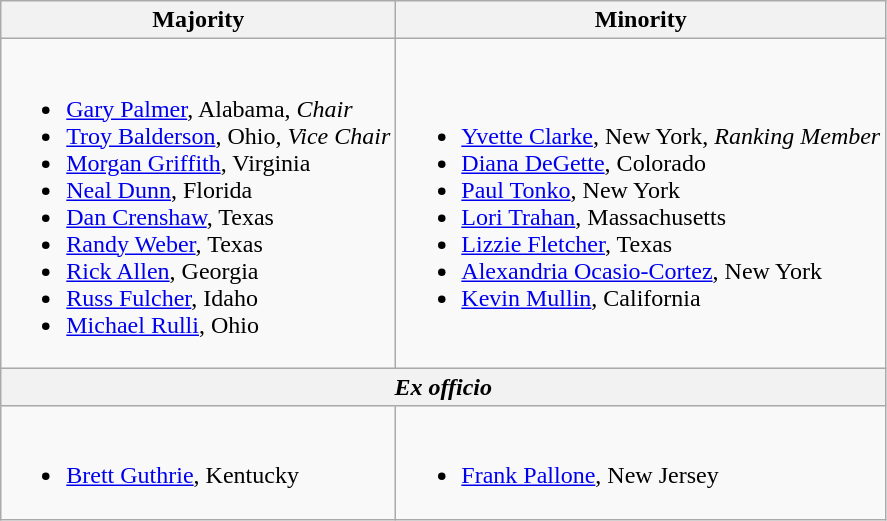<table class=wikitable>
<tr>
<th>Majority</th>
<th>Minority</th>
</tr>
<tr>
<td><br><ul><li><a href='#'>Gary Palmer</a>, Alabama, <em>Chair</em></li><li><a href='#'>Troy Balderson</a>, Ohio, <em>Vice Chair</em></li><li><a href='#'>Morgan Griffith</a>, Virginia</li><li><a href='#'>Neal Dunn</a>, Florida</li><li><a href='#'>Dan Crenshaw</a>, Texas</li><li><a href='#'>Randy Weber</a>, Texas</li><li><a href='#'>Rick Allen</a>, Georgia</li><li><a href='#'>Russ Fulcher</a>, Idaho</li><li><a href='#'>Michael Rulli</a>, Ohio</li></ul></td>
<td><br><ul><li><a href='#'>Yvette Clarke</a>, New York, <em>Ranking Member</em></li><li><a href='#'>Diana DeGette</a>, Colorado</li><li><a href='#'>Paul Tonko</a>, New York</li><li><a href='#'>Lori Trahan</a>, Massachusetts</li><li><a href='#'>Lizzie Fletcher</a>, Texas</li><li><a href='#'>Alexandria Ocasio-Cortez</a>, New York</li><li><a href='#'>Kevin Mullin</a>, California</li></ul></td>
</tr>
<tr>
<th colspan=2><em>Ex officio</em></th>
</tr>
<tr>
<td><br><ul><li><a href='#'>Brett Guthrie</a>, Kentucky</li></ul></td>
<td><br><ul><li><a href='#'>Frank Pallone</a>, New Jersey</li></ul></td>
</tr>
</table>
